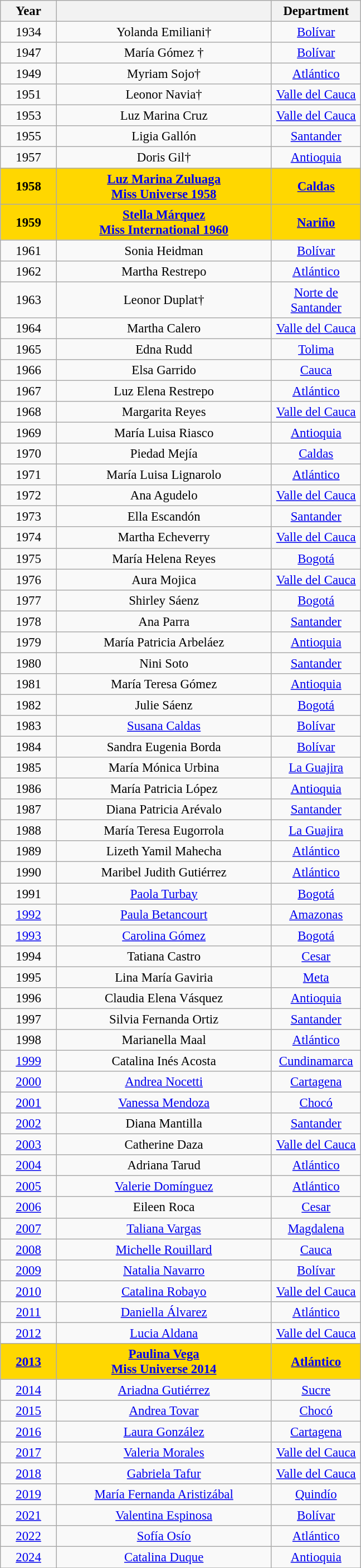<table class="wikitable" style="font-size:95%; text-align:center;">
<tr>
<th width="60">Year</th>
<th width="250"></th>
<th width="100">Department</th>
</tr>
<tr>
<td>1934</td>
<td>Yolanda Emiliani†</td>
<td><a href='#'>Bolívar</a></td>
</tr>
<tr>
<td>1947</td>
<td>María Gómez †</td>
<td><a href='#'>Bolívar</a></td>
</tr>
<tr>
<td>1949</td>
<td>Myriam Sojo†</td>
<td><a href='#'>Atlántico</a></td>
</tr>
<tr>
<td>1951</td>
<td>Leonor Navia†</td>
<td><a href='#'>Valle del Cauca</a></td>
</tr>
<tr>
<td>1953</td>
<td>Luz Marina Cruz</td>
<td><a href='#'>Valle del Cauca</a></td>
</tr>
<tr>
<td>1955</td>
<td>Ligia Gallón</td>
<td><a href='#'>Santander</a></td>
</tr>
<tr>
<td>1957</td>
<td>Doris Gil†</td>
<td><a href='#'>Antioquia</a></td>
</tr>
<tr style="background-color:gold">
<td><strong>1958</strong></td>
<td><strong><a href='#'>Luz Marina Zuluaga</a><br><a href='#'>Miss Universe 1958</a></strong></td>
<td><a href='#'><strong>Caldas</strong></a></td>
</tr>
<tr style="background-color:gold">
<td><strong>1959</strong></td>
<td><strong><a href='#'>Stella Márquez</a><br><a href='#'>Miss International 1960</a></strong></td>
<td><a href='#'><strong>Nariño</strong></a></td>
</tr>
<tr>
<td>1961</td>
<td>Sonia Heidman</td>
<td><a href='#'>Bolívar</a></td>
</tr>
<tr>
<td>1962</td>
<td>Martha Restrepo</td>
<td><a href='#'>Atlántico</a></td>
</tr>
<tr>
<td>1963</td>
<td>Leonor Duplat†</td>
<td><a href='#'>Norte de Santander</a></td>
</tr>
<tr>
<td>1964</td>
<td>Martha Calero</td>
<td><a href='#'>Valle del Cauca</a></td>
</tr>
<tr>
<td>1965</td>
<td>Edna Rudd</td>
<td><a href='#'>Tolima</a></td>
</tr>
<tr>
<td>1966</td>
<td>Elsa Garrido</td>
<td><a href='#'>Cauca</a></td>
</tr>
<tr>
<td>1967</td>
<td>Luz Elena Restrepo</td>
<td><a href='#'>Atlántico</a></td>
</tr>
<tr>
<td>1968</td>
<td>Margarita Reyes</td>
<td><a href='#'>Valle del Cauca</a></td>
</tr>
<tr>
<td>1969</td>
<td>María Luisa Riasco</td>
<td><a href='#'>Antioquia</a></td>
</tr>
<tr>
<td>1970</td>
<td>Piedad Mejía</td>
<td><a href='#'>Caldas</a></td>
</tr>
<tr>
<td>1971</td>
<td>María Luisa Lignarolo</td>
<td><a href='#'>Atlántico</a></td>
</tr>
<tr>
<td>1972</td>
<td>Ana Agudelo</td>
<td><a href='#'>Valle del Cauca</a></td>
</tr>
<tr>
<td>1973</td>
<td>Ella Escandón</td>
<td><a href='#'>Santander</a></td>
</tr>
<tr>
<td>1974</td>
<td>Martha Echeverry</td>
<td><a href='#'>Valle del Cauca</a></td>
</tr>
<tr>
<td>1975</td>
<td>María Helena Reyes</td>
<td><a href='#'>Bogotá</a></td>
</tr>
<tr>
<td>1976</td>
<td>Aura Mojica</td>
<td><a href='#'>Valle del Cauca</a></td>
</tr>
<tr>
<td>1977</td>
<td>Shirley Sáenz</td>
<td><a href='#'>Bogotá</a></td>
</tr>
<tr>
<td>1978</td>
<td>Ana Parra</td>
<td><a href='#'>Santander</a></td>
</tr>
<tr>
<td>1979</td>
<td>María Patricia Arbeláez</td>
<td><a href='#'>Antioquia</a></td>
</tr>
<tr>
<td>1980</td>
<td>Nini Soto</td>
<td><a href='#'>Santander</a></td>
</tr>
<tr>
<td>1981</td>
<td>María Teresa Gómez</td>
<td><a href='#'>Antioquia</a></td>
</tr>
<tr>
<td>1982</td>
<td>Julie Sáenz</td>
<td><a href='#'>Bogotá</a></td>
</tr>
<tr>
<td>1983</td>
<td><a href='#'>Susana Caldas</a></td>
<td><a href='#'>Bolívar</a></td>
</tr>
<tr>
<td>1984</td>
<td>Sandra Eugenia Borda</td>
<td><a href='#'>Bolívar</a></td>
</tr>
<tr>
<td>1985</td>
<td>María Mónica Urbina</td>
<td><a href='#'>La Guajira</a></td>
</tr>
<tr>
<td>1986</td>
<td>María Patricia López</td>
<td><a href='#'>Antioquia</a></td>
</tr>
<tr>
<td>1987</td>
<td>Diana Patricia Arévalo</td>
<td><a href='#'>Santander</a></td>
</tr>
<tr>
<td>1988</td>
<td>María Teresa Eugorrola</td>
<td><a href='#'>La Guajira</a></td>
</tr>
<tr>
<td>1989</td>
<td>Lizeth Yamil Mahecha</td>
<td><a href='#'>Atlántico</a></td>
</tr>
<tr>
<td>1990</td>
<td>Maribel Judith Gutiérrez</td>
<td><a href='#'>Atlántico</a></td>
</tr>
<tr>
<td>1991</td>
<td><a href='#'>Paola Turbay</a></td>
<td><a href='#'>Bogotá</a></td>
</tr>
<tr>
<td><a href='#'>1992</a></td>
<td><a href='#'>Paula Betancourt</a></td>
<td><a href='#'>Amazonas</a></td>
</tr>
<tr>
<td><a href='#'>1993</a></td>
<td><a href='#'>Carolina Gómez</a></td>
<td><a href='#'>Bogotá</a></td>
</tr>
<tr>
<td>1994</td>
<td>Tatiana Castro</td>
<td><a href='#'>Cesar</a></td>
</tr>
<tr>
<td>1995</td>
<td>Lina María Gaviria</td>
<td><a href='#'>Meta</a></td>
</tr>
<tr>
<td>1996</td>
<td>Claudia Elena Vásquez</td>
<td><a href='#'>Antioquia</a></td>
</tr>
<tr>
<td>1997</td>
<td>Silvia Fernanda Ortiz</td>
<td><a href='#'>Santander</a></td>
</tr>
<tr>
<td>1998</td>
<td>Marianella Maal</td>
<td><a href='#'>Atlántico</a></td>
</tr>
<tr>
<td><a href='#'>1999</a></td>
<td>Catalina Inés Acosta</td>
<td><a href='#'>Cundinamarca</a></td>
</tr>
<tr>
<td><a href='#'>2000</a></td>
<td><a href='#'>Andrea Nocetti</a></td>
<td><a href='#'>Cartagena</a></td>
</tr>
<tr>
<td><a href='#'>2001</a></td>
<td><a href='#'>Vanessa Mendoza</a></td>
<td><a href='#'>Chocó</a></td>
</tr>
<tr>
<td><a href='#'>2002</a></td>
<td>Diana Mantilla</td>
<td><a href='#'>Santander</a></td>
</tr>
<tr>
<td><a href='#'>2003</a></td>
<td>Catherine Daza</td>
<td><a href='#'>Valle del Cauca</a></td>
</tr>
<tr>
<td><a href='#'>2004</a></td>
<td>Adriana Tarud</td>
<td><a href='#'>Atlántico</a></td>
</tr>
<tr>
<td><a href='#'>2005</a></td>
<td><a href='#'>Valerie Domínguez</a></td>
<td><a href='#'>Atlántico</a></td>
</tr>
<tr>
<td><a href='#'>2006</a></td>
<td>Eileen Roca</td>
<td><a href='#'>Cesar</a></td>
</tr>
<tr>
<td><a href='#'>2007</a></td>
<td><a href='#'>Taliana Vargas</a></td>
<td><a href='#'>Magdalena</a></td>
</tr>
<tr>
<td><a href='#'>2008</a></td>
<td><a href='#'>Michelle Rouillard</a></td>
<td><a href='#'>Cauca</a></td>
</tr>
<tr>
<td><a href='#'>2009</a></td>
<td><a href='#'>Natalia Navarro</a></td>
<td><a href='#'>Bolívar</a></td>
</tr>
<tr>
<td><a href='#'>2010</a></td>
<td><a href='#'>Catalina Robayo</a></td>
<td><a href='#'>Valle del Cauca</a></td>
</tr>
<tr>
<td><a href='#'>2011</a></td>
<td><a href='#'>Daniella Álvarez</a></td>
<td><a href='#'>Atlántico</a></td>
</tr>
<tr>
<td><a href='#'>2012</a></td>
<td><a href='#'>Lucia Aldana</a></td>
<td><a href='#'>Valle del Cauca</a></td>
</tr>
<tr style="background-color:gold">
<td><a href='#'><strong>2013</strong></a></td>
<td><strong><a href='#'>Paulina Vega</a><br><a href='#'>Miss Universe 2014</a></strong></td>
<td><a href='#'><strong>Atlántico</strong></a></td>
</tr>
<tr>
<td><a href='#'>2014</a></td>
<td><a href='#'>Ariadna Gutiérrez</a></td>
<td><a href='#'>Sucre</a></td>
</tr>
<tr>
<td><a href='#'>2015</a></td>
<td><a href='#'>Andrea Tovar</a></td>
<td><a href='#'>Chocó</a></td>
</tr>
<tr>
<td><a href='#'>2016</a></td>
<td><a href='#'>Laura González</a></td>
<td><a href='#'>Cartagena</a></td>
</tr>
<tr>
<td><a href='#'>2017</a></td>
<td><a href='#'>Valeria Morales</a></td>
<td><a href='#'>Valle del Cauca</a></td>
</tr>
<tr>
<td><a href='#'>2018</a></td>
<td><a href='#'>Gabriela Tafur</a></td>
<td><a href='#'>Valle del Cauca</a></td>
</tr>
<tr>
<td><a href='#'>2019</a></td>
<td><a href='#'>María Fernanda Aristizábal</a></td>
<td><a href='#'>Quindío</a></td>
</tr>
<tr>
<td><a href='#'>2021</a></td>
<td><a href='#'>Valentina Espinosa</a></td>
<td><a href='#'>Bolívar</a></td>
</tr>
<tr>
<td><a href='#'>2022</a></td>
<td><a href='#'>Sofía Osío</a></td>
<td><a href='#'>Atlántico</a></td>
</tr>
<tr>
<td><a href='#'>2024</a></td>
<td><a href='#'>Catalina Duque</a></td>
<td><a href='#'>Antioquia</a></td>
</tr>
<tr>
</tr>
</table>
